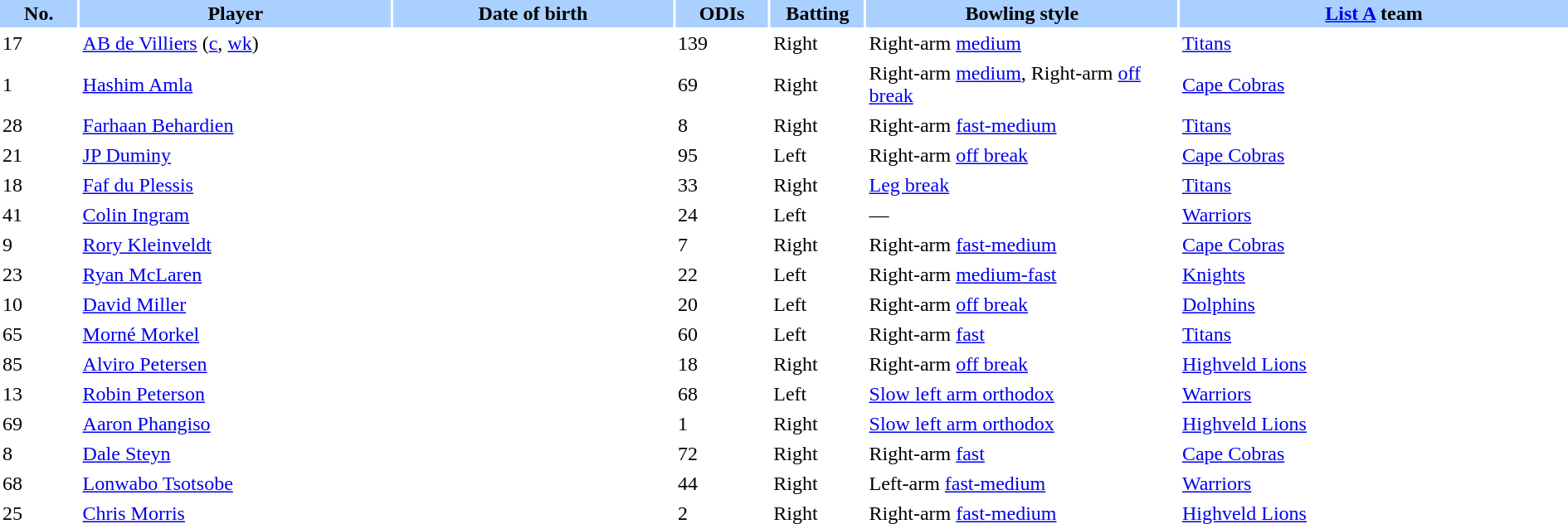<table border="0" cellspacing="2" cellpadding="2" style="width:100%;">
<tr style="background:#aad0ff;">
<th width=5%>No.</th>
<th width="20%">Player</th>
<th width=18%>Date of birth</th>
<th width=6%>ODIs</th>
<th width=6%>Batting</th>
<th width=20%>Bowling style</th>
<th width=25%><a href='#'>List A</a> team</th>
</tr>
<tr>
<td>17</td>
<td><a href='#'>AB de Villiers</a> (<a href='#'>c</a>, <a href='#'>wk</a>)</td>
<td></td>
<td>139</td>
<td>Right</td>
<td>Right-arm <a href='#'>medium</a></td>
<td> <a href='#'>Titans</a></td>
</tr>
<tr>
<td>1</td>
<td><a href='#'>Hashim Amla</a></td>
<td></td>
<td>69</td>
<td>Right</td>
<td>Right-arm <a href='#'>medium</a>, Right-arm <a href='#'>off break</a></td>
<td> <a href='#'>Cape Cobras</a></td>
</tr>
<tr>
<td>28</td>
<td><a href='#'>Farhaan Behardien</a></td>
<td></td>
<td>8</td>
<td>Right</td>
<td>Right-arm <a href='#'>fast-medium</a></td>
<td> <a href='#'>Titans</a></td>
</tr>
<tr>
<td>21</td>
<td><a href='#'>JP Duminy</a></td>
<td></td>
<td>95</td>
<td>Left</td>
<td>Right-arm <a href='#'>off break</a></td>
<td> <a href='#'>Cape Cobras</a></td>
</tr>
<tr>
<td>18</td>
<td><a href='#'>Faf du Plessis</a></td>
<td></td>
<td>33</td>
<td>Right</td>
<td><a href='#'>Leg break</a></td>
<td> <a href='#'>Titans</a></td>
</tr>
<tr>
<td>41</td>
<td><a href='#'>Colin Ingram</a></td>
<td></td>
<td>24</td>
<td>Left</td>
<td>—</td>
<td> <a href='#'>Warriors</a></td>
</tr>
<tr>
<td>9</td>
<td><a href='#'>Rory Kleinveldt</a></td>
<td></td>
<td>7</td>
<td>Right</td>
<td>Right-arm <a href='#'>fast-medium</a></td>
<td> <a href='#'>Cape Cobras</a></td>
</tr>
<tr>
<td>23</td>
<td><a href='#'>Ryan McLaren</a></td>
<td></td>
<td>22</td>
<td>Left</td>
<td>Right-arm <a href='#'>medium-fast</a></td>
<td> <a href='#'>Knights</a></td>
</tr>
<tr>
<td>10</td>
<td><a href='#'>David Miller</a></td>
<td></td>
<td>20</td>
<td>Left</td>
<td>Right-arm <a href='#'>off break</a></td>
<td> <a href='#'>Dolphins</a></td>
</tr>
<tr>
<td>65</td>
<td><a href='#'>Morné Morkel</a></td>
<td></td>
<td>60</td>
<td>Left</td>
<td>Right-arm <a href='#'>fast</a></td>
<td> <a href='#'>Titans</a></td>
</tr>
<tr>
<td>85</td>
<td><a href='#'>Alviro Petersen</a></td>
<td></td>
<td>18</td>
<td>Right</td>
<td>Right-arm <a href='#'>off break</a></td>
<td> <a href='#'>Highveld Lions</a></td>
</tr>
<tr>
<td>13</td>
<td><a href='#'>Robin Peterson</a></td>
<td></td>
<td>68</td>
<td>Left</td>
<td><a href='#'>Slow left arm orthodox</a></td>
<td> <a href='#'>Warriors</a></td>
</tr>
<tr>
<td>69</td>
<td><a href='#'>Aaron Phangiso</a></td>
<td></td>
<td>1</td>
<td>Right</td>
<td><a href='#'>Slow left arm orthodox</a></td>
<td> <a href='#'>Highveld Lions</a></td>
</tr>
<tr>
<td>8</td>
<td><a href='#'>Dale Steyn</a></td>
<td></td>
<td>72</td>
<td>Right</td>
<td>Right-arm <a href='#'>fast</a></td>
<td> <a href='#'>Cape Cobras</a></td>
</tr>
<tr>
<td>68</td>
<td><a href='#'>Lonwabo Tsotsobe</a></td>
<td></td>
<td>44</td>
<td>Right</td>
<td>Left-arm <a href='#'>fast-medium</a></td>
<td> <a href='#'>Warriors</a></td>
</tr>
<tr>
<td>25</td>
<td><a href='#'>Chris Morris</a></td>
<td></td>
<td>2</td>
<td>Right</td>
<td>Right-arm <a href='#'>fast-medium</a></td>
<td> <a href='#'>Highveld Lions</a></td>
</tr>
</table>
